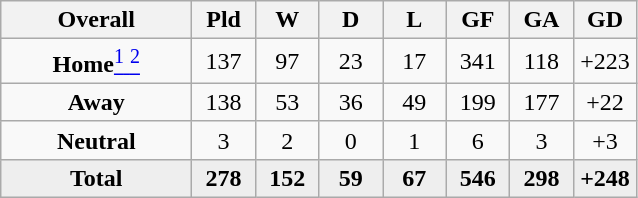<table class="wikitable" style="text-align: center;">
<tr>
<th width="120">Overall</th>
<th width="35">Pld</th>
<th width="35">W</th>
<th width="35">D</th>
<th width="35">L</th>
<th width="35">GF</th>
<th width="35">GA</th>
<th width="35">GD</th>
</tr>
<tr>
<td><strong>Home</strong><a href='#'><sup>1</sup> <sup>2</sup></a></td>
<td>137</td>
<td>97</td>
<td>23</td>
<td>17</td>
<td>341</td>
<td>118</td>
<td>+223</td>
</tr>
<tr>
<td><strong>Away</strong></td>
<td>138</td>
<td>53</td>
<td>36</td>
<td>49</td>
<td>199</td>
<td>177</td>
<td>+22</td>
</tr>
<tr>
<td><strong>Neutral</strong></td>
<td>3</td>
<td>2</td>
<td>0</td>
<td>1</td>
<td>6</td>
<td>3</td>
<td>+3</td>
</tr>
<tr bgcolor=#EEEEEE>
<td><strong>Total</strong></td>
<td><strong>278</strong></td>
<td><strong>152</strong></td>
<td><strong>59</strong></td>
<td><strong>67</strong></td>
<td><strong>546</strong></td>
<td><strong>298</strong></td>
<td><strong>+248</strong></td>
</tr>
</table>
